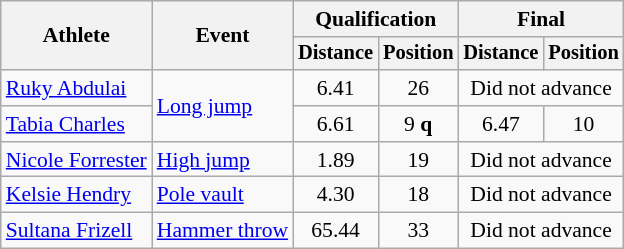<table class=wikitable style="font-size:90%">
<tr>
<th rowspan="2">Athlete</th>
<th rowspan="2">Event</th>
<th colspan="2">Qualification</th>
<th colspan="2">Final</th>
</tr>
<tr style="font-size:95%">
<th>Distance</th>
<th>Position</th>
<th>Distance</th>
<th>Position</th>
</tr>
<tr align=center>
<td align=left><a href='#'>Ruky Abdulai</a></td>
<td align=left rowspan=2><a href='#'>Long jump</a></td>
<td>6.41</td>
<td>26</td>
<td colspan=2>Did not advance</td>
</tr>
<tr align=center>
<td align=left><a href='#'>Tabia Charles</a></td>
<td>6.61</td>
<td>9 <strong>q</strong></td>
<td>6.47</td>
<td>10</td>
</tr>
<tr align=center>
<td align=left><a href='#'>Nicole Forrester</a></td>
<td align=left><a href='#'>High jump</a></td>
<td>1.89</td>
<td>19</td>
<td colspan=2>Did not advance</td>
</tr>
<tr align=center>
<td align=left><a href='#'>Kelsie Hendry</a></td>
<td align=left><a href='#'>Pole vault</a></td>
<td>4.30</td>
<td>18</td>
<td colspan=2>Did not advance</td>
</tr>
<tr align=center>
<td align=left><a href='#'>Sultana Frizell</a></td>
<td align=left><a href='#'>Hammer throw</a></td>
<td>65.44</td>
<td>33</td>
<td colspan=2>Did not advance</td>
</tr>
</table>
